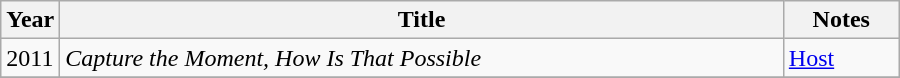<table class="wikitable" style="width:600px">
<tr>
<th width=10>Year</th>
<th>Title</th>
<th>Notes</th>
</tr>
<tr>
<td>2011</td>
<td><em>Capture the Moment, How Is That Possible</em></td>
<td><a href='#'>Host</a></td>
</tr>
<tr>
</tr>
</table>
